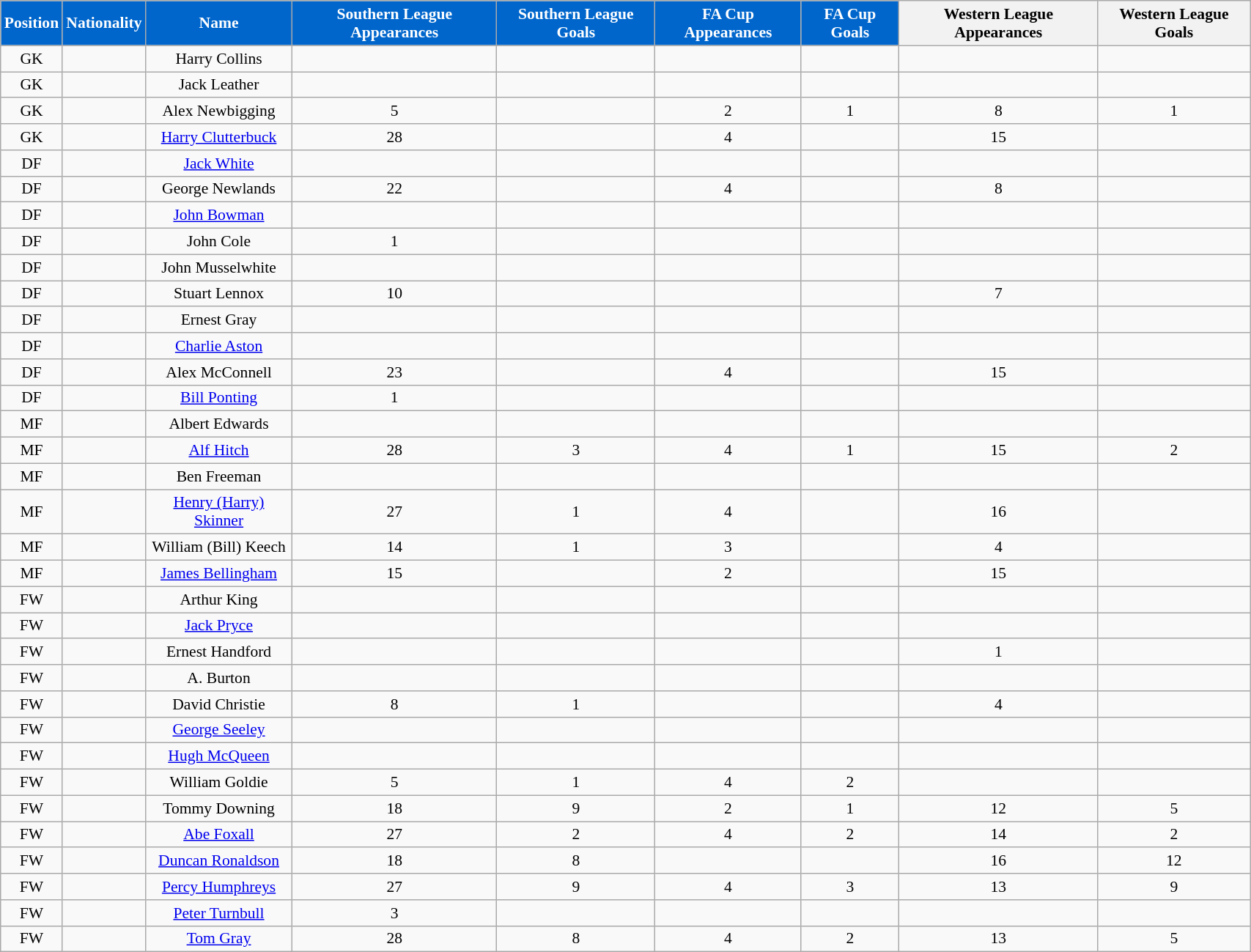<table class="wikitable" style="text-align:center; font-size:90%; width:90%;">
<tr>
<th style="background:#0066CC; color:#FFFFFF; text-align:center;">Position</th>
<th style="background:#0066CC; color:#FFFFFF; text-align:center;">Nationality</th>
<th style="background:#0066CC; color:#FFFFFF; text-align:center;"><strong>Name</strong></th>
<th style="background:#0066CC; color:#FFFFFF; text-align:center;">Southern League Appearances</th>
<th style="background:#0066CC; color:#FFFFFF; text-align:center;">Southern League Goals</th>
<th style="background:#0066CC; color:#FFFFFF; text-align:center;">FA Cup Appearances</th>
<th style="background:#0066CC; color:#FFFFFF; text-align:center;">FA Cup Goals</th>
<th>Western  League Appearances</th>
<th>Western League Goals</th>
</tr>
<tr>
<td>GK</td>
<td></td>
<td>Harry Collins</td>
<td></td>
<td></td>
<td></td>
<td></td>
<td></td>
<td></td>
</tr>
<tr>
<td>GK</td>
<td></td>
<td>Jack Leather</td>
<td></td>
<td></td>
<td></td>
<td></td>
<td></td>
<td></td>
</tr>
<tr>
<td>GK</td>
<td></td>
<td>Alex Newbigging</td>
<td>5</td>
<td></td>
<td>2</td>
<td>1</td>
<td>8</td>
<td>1</td>
</tr>
<tr>
<td>GK</td>
<td></td>
<td><a href='#'>Harry Clutterbuck</a></td>
<td>28</td>
<td></td>
<td>4</td>
<td></td>
<td>15</td>
<td></td>
</tr>
<tr>
<td>DF</td>
<td></td>
<td><a href='#'>Jack White</a></td>
<td></td>
<td></td>
<td></td>
<td></td>
<td></td>
<td></td>
</tr>
<tr>
<td>DF</td>
<td></td>
<td>George Newlands</td>
<td>22</td>
<td></td>
<td>4</td>
<td></td>
<td>8</td>
<td></td>
</tr>
<tr>
<td>DF</td>
<td></td>
<td><a href='#'>John Bowman</a></td>
<td></td>
<td></td>
<td></td>
<td></td>
<td></td>
<td></td>
</tr>
<tr>
<td>DF</td>
<td></td>
<td>John Cole</td>
<td>1</td>
<td></td>
<td></td>
<td></td>
<td></td>
<td></td>
</tr>
<tr>
<td>DF</td>
<td></td>
<td>John Musselwhite</td>
<td></td>
<td></td>
<td></td>
<td></td>
<td></td>
<td></td>
</tr>
<tr>
<td>DF</td>
<td></td>
<td>Stuart Lennox</td>
<td>10</td>
<td></td>
<td></td>
<td></td>
<td>7</td>
<td></td>
</tr>
<tr>
<td>DF</td>
<td></td>
<td>Ernest Gray</td>
<td></td>
<td></td>
<td></td>
<td></td>
<td></td>
<td></td>
</tr>
<tr>
<td>DF</td>
<td></td>
<td><a href='#'>Charlie Aston</a></td>
<td></td>
<td></td>
<td></td>
<td></td>
<td></td>
<td></td>
</tr>
<tr>
<td>DF</td>
<td></td>
<td>Alex McConnell</td>
<td>23</td>
<td></td>
<td>4</td>
<td></td>
<td>15</td>
<td></td>
</tr>
<tr>
<td>DF</td>
<td></td>
<td><a href='#'>Bill Ponting</a></td>
<td>1</td>
<td></td>
<td></td>
<td></td>
<td></td>
<td></td>
</tr>
<tr>
<td>MF</td>
<td></td>
<td>Albert Edwards</td>
<td></td>
<td></td>
<td></td>
<td></td>
<td></td>
<td></td>
</tr>
<tr>
<td>MF</td>
<td></td>
<td><a href='#'>Alf Hitch</a></td>
<td>28</td>
<td>3</td>
<td>4</td>
<td>1</td>
<td>15</td>
<td>2</td>
</tr>
<tr>
<td>MF</td>
<td></td>
<td>Ben Freeman</td>
<td></td>
<td></td>
<td></td>
<td></td>
<td></td>
<td></td>
</tr>
<tr>
<td>MF</td>
<td></td>
<td><a href='#'>Henry (Harry) Skinner</a></td>
<td>27</td>
<td>1</td>
<td>4</td>
<td></td>
<td>16</td>
<td></td>
</tr>
<tr>
<td>MF</td>
<td></td>
<td>William (Bill) Keech</td>
<td>14</td>
<td>1</td>
<td>3</td>
<td></td>
<td>4</td>
<td></td>
</tr>
<tr>
<td>MF</td>
<td></td>
<td><a href='#'>James Bellingham</a></td>
<td>15</td>
<td></td>
<td>2</td>
<td></td>
<td>15</td>
<td></td>
</tr>
<tr>
<td>FW</td>
<td></td>
<td>Arthur King</td>
<td></td>
<td></td>
<td></td>
<td></td>
<td></td>
<td></td>
</tr>
<tr>
<td>FW</td>
<td></td>
<td><a href='#'>Jack Pryce</a></td>
<td></td>
<td></td>
<td></td>
<td></td>
<td></td>
<td></td>
</tr>
<tr>
<td>FW</td>
<td></td>
<td>Ernest Handford</td>
<td></td>
<td></td>
<td></td>
<td></td>
<td>1</td>
<td></td>
</tr>
<tr>
<td>FW</td>
<td></td>
<td>A. Burton</td>
<td></td>
<td></td>
<td></td>
<td></td>
<td></td>
<td></td>
</tr>
<tr>
<td>FW</td>
<td></td>
<td>David Christie</td>
<td>8</td>
<td>1</td>
<td></td>
<td></td>
<td>4</td>
<td></td>
</tr>
<tr>
<td>FW</td>
<td></td>
<td><a href='#'>George Seeley</a></td>
<td></td>
<td></td>
<td></td>
<td></td>
<td></td>
<td></td>
</tr>
<tr>
<td>FW</td>
<td></td>
<td><a href='#'>Hugh McQueen</a></td>
<td></td>
<td></td>
<td></td>
<td></td>
<td></td>
<td></td>
</tr>
<tr>
<td>FW</td>
<td></td>
<td>William Goldie</td>
<td>5</td>
<td>1</td>
<td>4</td>
<td>2</td>
<td></td>
<td></td>
</tr>
<tr>
<td>FW</td>
<td></td>
<td>Tommy Downing</td>
<td>18</td>
<td>9</td>
<td>2</td>
<td>1</td>
<td>12</td>
<td>5</td>
</tr>
<tr>
<td>FW</td>
<td></td>
<td><a href='#'>Abe Foxall</a></td>
<td>27</td>
<td>2</td>
<td>4</td>
<td>2</td>
<td>14</td>
<td>2</td>
</tr>
<tr>
<td>FW</td>
<td></td>
<td><a href='#'>Duncan Ronaldson</a></td>
<td>18</td>
<td>8</td>
<td></td>
<td></td>
<td>16</td>
<td>12</td>
</tr>
<tr>
<td>FW</td>
<td></td>
<td><a href='#'>Percy Humphreys</a></td>
<td>27</td>
<td>9</td>
<td>4</td>
<td>3</td>
<td>13</td>
<td>9</td>
</tr>
<tr>
<td>FW</td>
<td></td>
<td><a href='#'>Peter Turnbull</a></td>
<td>3</td>
<td></td>
<td></td>
<td></td>
<td></td>
<td></td>
</tr>
<tr>
<td>FW</td>
<td></td>
<td><a href='#'>Tom Gray</a></td>
<td>28</td>
<td>8</td>
<td>4</td>
<td>2</td>
<td>13</td>
<td>5</td>
</tr>
</table>
